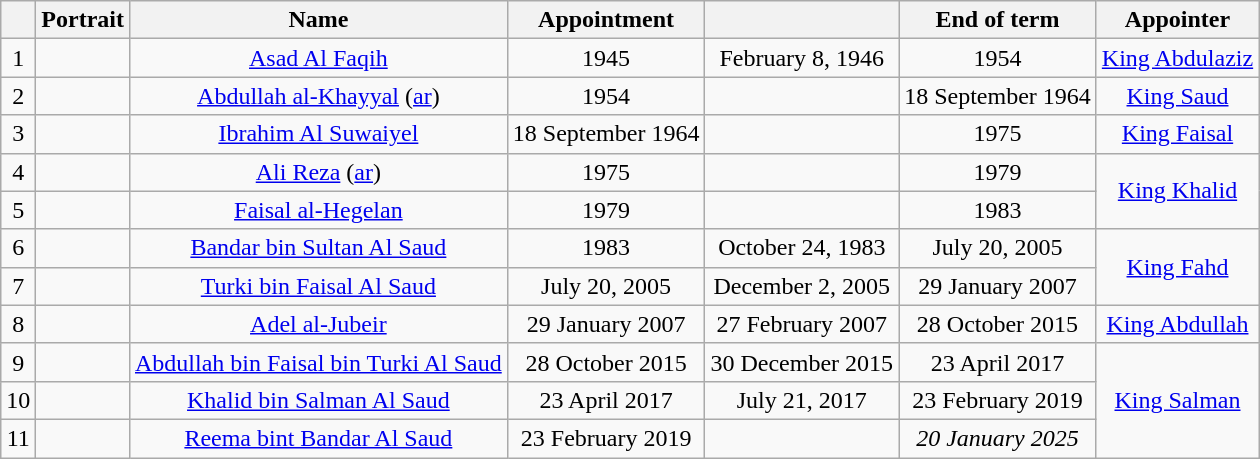<table class="wikitable sortable" style="text-align:center;">
<tr>
<th></th>
<th>Portrait</th>
<th>Name</th>
<th>Appointment</th>
<th></th>
<th>End of term</th>
<th>Appointer</th>
</tr>
<tr>
<td>1</td>
<td></td>
<td><a href='#'>Asad Al Faqih</a></td>
<td>1945</td>
<td>February 8, 1946</td>
<td>1954</td>
<td><a href='#'>King Abdulaziz</a></td>
</tr>
<tr>
<td>2</td>
<td></td>
<td><a href='#'>Abdullah al-Khayyal</a> (<a href='#'>ar</a>)</td>
<td>1954</td>
<td></td>
<td>18 September 1964</td>
<td><a href='#'>King Saud</a></td>
</tr>
<tr>
<td>3</td>
<td></td>
<td><a href='#'>Ibrahim Al Suwaiyel</a></td>
<td>18 September 1964</td>
<td></td>
<td>1975</td>
<td><a href='#'>King Faisal</a></td>
</tr>
<tr>
<td>4</td>
<td></td>
<td><a href='#'>Ali Reza</a> (<a href='#'>ar</a>)</td>
<td>1975</td>
<td></td>
<td>1979</td>
<td rowspan="2"><a href='#'>King Khalid</a></td>
</tr>
<tr>
<td>5</td>
<td></td>
<td><a href='#'>Faisal al-Hegelan</a></td>
<td>1979</td>
<td></td>
<td>1983</td>
</tr>
<tr>
<td>6</td>
<td></td>
<td><a href='#'>Bandar bin Sultan Al Saud</a></td>
<td>1983</td>
<td>October 24, 1983</td>
<td>July 20, 2005</td>
<td rowspan="2"><a href='#'>King Fahd</a></td>
</tr>
<tr>
<td>7</td>
<td></td>
<td><a href='#'>Turki bin Faisal Al Saud</a></td>
<td>July 20, 2005</td>
<td>December 2, 2005</td>
<td>29 January 2007</td>
</tr>
<tr>
<td>8</td>
<td></td>
<td><a href='#'>Adel al-Jubeir</a></td>
<td>29 January 2007</td>
<td>27 February 2007</td>
<td>28 October 2015</td>
<td><a href='#'>King Abdullah</a></td>
</tr>
<tr>
<td>9</td>
<td></td>
<td><a href='#'>Abdullah bin Faisal bin Turki Al Saud</a></td>
<td>28 October 2015</td>
<td>30 December 2015</td>
<td>23 April 2017</td>
<td rowspan="3"><a href='#'>King Salman</a></td>
</tr>
<tr>
<td>10</td>
<td></td>
<td><a href='#'>Khalid bin Salman Al Saud</a></td>
<td>23 April 2017</td>
<td>July 21, 2017</td>
<td>23 February 2019</td>
</tr>
<tr>
<td>11</td>
<td></td>
<td><a href='#'>Reema bint Bandar Al Saud</a></td>
<td>23 February 2019</td>
<td></td>
<td><em>20 January 2025</em></td>
</tr>
</table>
